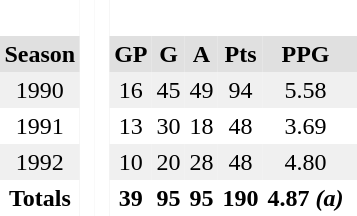<table BORDER="0" CELLPADDING="3" CELLSPACING="0">
<tr ALIGN="center" bgcolor="#e0e0e0">
<th colspan="1" bgcolor="#ffffff"> </th>
<th rowspan="99" bgcolor="#ffffff"> </th>
<th rowspan="99" bgcolor="#ffffff"> </th>
</tr>
<tr ALIGN="center" bgcolor="#e0e0e0">
<th>Season</th>
<th>GP</th>
<th>G</th>
<th>A</th>
<th>Pts</th>
<th>PPG</th>
<th></th>
</tr>
<tr ALIGN="center" bgcolor="#f0f0f0">
<td>1990</td>
<td>16</td>
<td>45</td>
<td>49</td>
<td>94</td>
<td>5.58</td>
<td></td>
</tr>
<tr ALIGN="center">
<td>1991</td>
<td>13</td>
<td>30</td>
<td>18</td>
<td>48</td>
<td>3.69</td>
<td></td>
</tr>
<tr ALIGN="center" bgcolor="#f0f0f0">
<td>1992</td>
<td>10</td>
<td>20</td>
<td>28</td>
<td>48</td>
<td>4.80</td>
<td></td>
</tr>
<tr ALIGN="center">
<th colspan="1.5">Totals</th>
<th>39</th>
<th>95</th>
<th>95</th>
<th>190</th>
<th>4.87 <em>(a)</em></th>
<th></th>
</tr>
</table>
